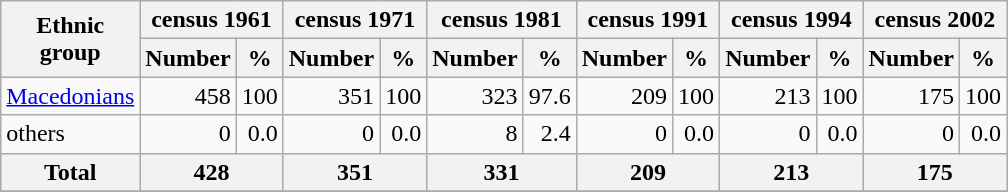<table class="wikitable">
<tr>
<th rowspan="2">Ethnic<br>group</th>
<th colspan="2">census 1961</th>
<th colspan="2">census 1971</th>
<th colspan="2">census 1981</th>
<th colspan="2">census 1991</th>
<th colspan="2">census 1994</th>
<th colspan="2">census 2002</th>
</tr>
<tr bgcolor="#e0e0e0">
<th>Number</th>
<th>%</th>
<th>Number</th>
<th>%</th>
<th>Number</th>
<th>%</th>
<th>Number</th>
<th>%</th>
<th>Number</th>
<th>%</th>
<th>Number</th>
<th>%</th>
</tr>
<tr>
<td><a href='#'>Macedonians</a></td>
<td align="right">458</td>
<td align="right">100</td>
<td align="right">351</td>
<td align="right">100</td>
<td align="right">323</td>
<td align="right">97.6</td>
<td align="right">209</td>
<td align="right">100</td>
<td align="right">213</td>
<td align="right">100</td>
<td align="right">175</td>
<td align="right">100</td>
</tr>
<tr>
<td>others</td>
<td align="right">0</td>
<td align="right">0.0</td>
<td align="right">0</td>
<td align="right">0.0</td>
<td align="right">8</td>
<td align="right">2.4</td>
<td align="right">0</td>
<td align="right">0.0</td>
<td align="right">0</td>
<td align="right">0.0</td>
<td align="right">0</td>
<td align="right">0.0</td>
</tr>
<tr bgcolor="#e0e0e0">
<th align="left">Total</th>
<th colspan="2">428</th>
<th colspan="2">351</th>
<th colspan="2">331</th>
<th colspan="2">209</th>
<th colspan="2">213</th>
<th colspan="2">175</th>
</tr>
<tr>
</tr>
</table>
